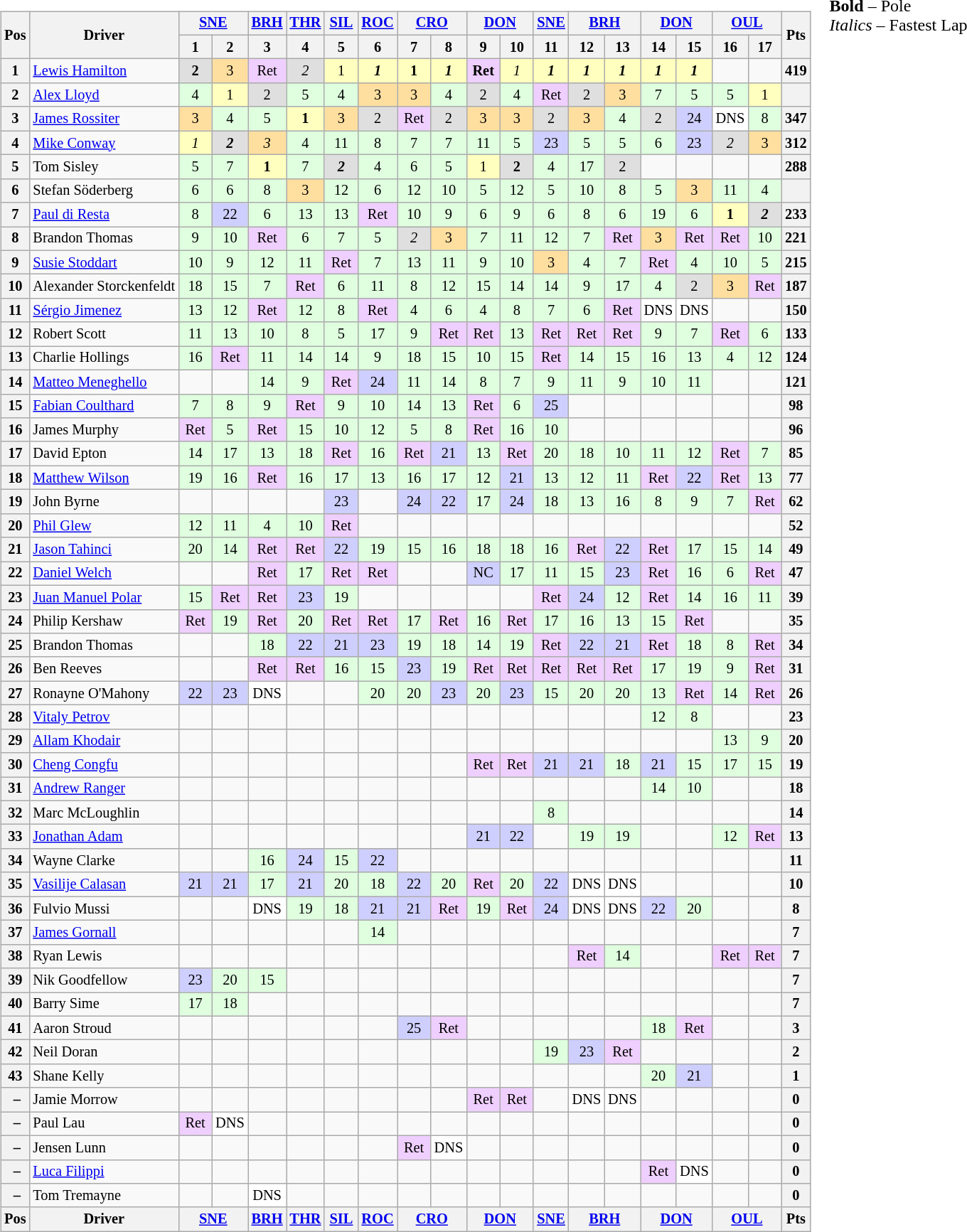<table>
<tr>
<td><br><table class="wikitable" style="font-size: 85%; text-align: center;">
<tr>
<th rowspan=2>Pos</th>
<th rowspan=2>Driver</th>
<th colspan=2><a href='#'>SNE</a></th>
<th><a href='#'>BRH</a></th>
<th><a href='#'>THR</a></th>
<th><a href='#'>SIL</a></th>
<th><a href='#'>ROC</a></th>
<th colspan=2><a href='#'>CRO</a></th>
<th colspan=2><a href='#'>DON</a></th>
<th><a href='#'>SNE</a></th>
<th colspan=2><a href='#'>BRH</a></th>
<th colspan=2><a href='#'>DON</a></th>
<th colspan=2><a href='#'>OUL</a></th>
<th rowspan=2>Pts</th>
</tr>
<tr>
<th width=25>1</th>
<th width=25>2</th>
<th width=25>3</th>
<th width=25>4</th>
<th width=25>5</th>
<th width=25>6</th>
<th width=25>7</th>
<th width=25>8</th>
<th width=25>9</th>
<th width=25>10</th>
<th width=25>11</th>
<th width=25>12</th>
<th width=25>13</th>
<th width=25>14</th>
<th width=25>15</th>
<th width=25>16</th>
<th width=25>17</th>
</tr>
<tr>
<th>1</th>
<td align=left> <a href='#'>Lewis Hamilton</a></td>
<td style="background:#DFDFDF;"><strong>2</strong></td>
<td style="background:#FFDF9F;">3</td>
<td style="background:#EFCFFF;">Ret</td>
<td style="background:#DFDFDF;"><em>2</em></td>
<td style="background:#FFFFBF;">1</td>
<td style="background:#FFFFBF;"><strong><em>1</em></strong></td>
<td style="background:#FFFFBF;"><strong>1</strong></td>
<td style="background:#FFFFBF;"><strong><em>1</em></strong></td>
<td style="background:#EFCFFF;"><strong>Ret</strong></td>
<td style="background:#FFFFBF;"><em>1</em></td>
<td style="background:#FFFFBF;"><strong><em>1</em></strong></td>
<td style="background:#FFFFBF;"><strong><em>1</em></strong></td>
<td style="background:#FFFFBF;"><strong><em>1</em></strong></td>
<td style="background:#FFFFBF;"><strong><em>1</em></strong></td>
<td style="background:#FFFFBF;"><strong><em>1</em></strong></td>
<td></td>
<td></td>
<th>419</th>
</tr>
<tr>
<th>2</th>
<td align=left> <a href='#'>Alex Lloyd</a></td>
<td style="background:#DFFFDF;">4</td>
<td style="background:#FFFFBF;">1</td>
<td style="background:#DFDFDF;">2</td>
<td style="background:#DFFFDF;">5</td>
<td style="background:#DFFFDF;">4</td>
<td style="background:#FFDF9F;">3</td>
<td style="background:#FFDF9F;">3</td>
<td style="background:#DFFFDF;">4</td>
<td style="background:#DFDFDF;">2</td>
<td style="background:#DFFFDF;">4</td>
<td style="background:#EFCFFF;">Ret</td>
<td style="background:#DFDFDF;">2</td>
<td style="background:#FFDF9F;">3</td>
<td style="background:#DFFFDF;">7</td>
<td style="background:#DFFFDF;">5</td>
<td style="background:#DFFFDF;">5</td>
<td style="background:#FFFFBF;">1</td>
<th></th>
</tr>
<tr>
<th>3</th>
<td align=left> <a href='#'>James Rossiter</a></td>
<td style="background:#FFDF9F;">3</td>
<td style="background:#DFFFDF;">4</td>
<td style="background:#DFFFDF;">5</td>
<td style="background:#FFFFBF;"><strong>1</strong></td>
<td style="background:#FFDF9F;">3</td>
<td style="background:#DFDFDF;">2</td>
<td style="background:#EFCFFF;">Ret</td>
<td style="background:#DFDFDF;">2</td>
<td style="background:#FFDF9F;">3</td>
<td style="background:#FFDF9F;">3</td>
<td style="background:#DFDFDF;">2</td>
<td style="background:#FFDF9F;">3</td>
<td style="background:#DFFFDF;">4</td>
<td style="background:#DFDFDF;">2</td>
<td style="background:#CFCFFF;">24</td>
<td style="background:#FFFFFF;">DNS</td>
<td style="background:#DFFFDF;">8</td>
<th>347</th>
</tr>
<tr>
<th>4</th>
<td align=left> <a href='#'>Mike Conway</a></td>
<td style="background:#FFFFBF;"><em>1</em></td>
<td style="background:#DFDFDF;"><strong><em>2</em></strong></td>
<td style="background:#FFDF9F;"><em>3</em></td>
<td style="background:#DFFFDF;">4</td>
<td style="background:#DFFFDF;">11</td>
<td style="background:#DFFFDF;">8</td>
<td style="background:#DFFFDF;">7</td>
<td style="background:#DFFFDF;">7</td>
<td style="background:#DFFFDF;">11</td>
<td style="background:#DFFFDF;">5</td>
<td style="background:#CFCFFF;">23</td>
<td style="background:#DFFFDF;">5</td>
<td style="background:#DFFFDF;">5</td>
<td style="background:#DFFFDF;">6</td>
<td style="background:#CFCFFF;">23</td>
<td style="background:#DFDFDF;"><em>2</em></td>
<td style="background:#FFDF9F;">3</td>
<th>312</th>
</tr>
<tr>
<th>5</th>
<td align=left> Tom Sisley</td>
<td style="background:#DFFFDF;">5</td>
<td style="background:#DFFFDF;">7</td>
<td style="background:#FFFFBF;"><strong>1</strong></td>
<td style="background:#DFFFDF;">7</td>
<td style="background:#DFDFDF;"><strong><em>2</em></strong></td>
<td style="background:#DFFFDF;">4</td>
<td style="background:#DFFFDF;">6</td>
<td style="background:#DFFFDF;">5</td>
<td style="background:#FFFFBF;">1</td>
<td style="background:#DFDFDF;"><strong>2</strong></td>
<td style="background:#DFFFDF;">4</td>
<td style="background:#DFFFDF;">17</td>
<td style="background:#DFDFDF;">2</td>
<td></td>
<td></td>
<td></td>
<td></td>
<th>288</th>
</tr>
<tr>
<th>6</th>
<td align=left> Stefan Söderberg</td>
<td style="background:#DFFFDF;">6</td>
<td style="background:#DFFFDF;">6</td>
<td style="background:#DFFFDF;">8</td>
<td style="background:#FFDF9F;">3</td>
<td style="background:#DFFFDF;">12</td>
<td style="background:#DFFFDF;">6</td>
<td style="background:#DFFFDF;">12</td>
<td style="background:#DFFFDF;">10</td>
<td style="background:#DFFFDF;">5</td>
<td style="background:#DFFFDF;">12</td>
<td style="background:#DFFFDF;">5</td>
<td style="background:#DFFFDF;">10</td>
<td style="background:#DFFFDF;">8</td>
<td style="background:#DFFFDF;">5</td>
<td style="background:#FFDF9F;">3</td>
<td style="background:#DFFFDF;">11</td>
<td style="background:#DFFFDF;">4</td>
<th></th>
</tr>
<tr>
<th>7</th>
<td align=left> <a href='#'>Paul di Resta</a></td>
<td style="background:#DFFFDF;">8</td>
<td style="background:#CFCFFF;">22</td>
<td style="background:#DFFFDF;">6</td>
<td style="background:#DFFFDF;">13</td>
<td style="background:#DFFFDF;">13</td>
<td style="background:#EFCFFF;">Ret</td>
<td style="background:#DFFFDF;">10</td>
<td style="background:#DFFFDF;">9</td>
<td style="background:#DFFFDF;">6</td>
<td style="background:#DFFFDF;">9</td>
<td style="background:#DFFFDF;">6</td>
<td style="background:#DFFFDF;">8</td>
<td style="background:#DFFFDF;">6</td>
<td style="background:#DFFFDF;">19</td>
<td style="background:#DFFFDF;">6</td>
<td style="background:#FFFFBF;"><strong>1</strong></td>
<td style="background:#DFDFDF;"><strong><em>2</em></strong></td>
<th>233</th>
</tr>
<tr>
<th>8</th>
<td align=left> Brandon Thomas</td>
<td style="background:#DFFFDF;">9</td>
<td style="background:#DFFFDF;">10</td>
<td style="background:#EFCFFF;">Ret</td>
<td style="background:#DFFFDF;">6</td>
<td style="background:#DFFFDF;">7</td>
<td style="background:#DFFFDF;">5</td>
<td style="background:#DFDFDF;"><em>2</em></td>
<td style="background:#FFDF9F;">3</td>
<td style="background:#DFFFDF;"><em>7</em></td>
<td style="background:#DFFFDF;">11</td>
<td style="background:#DFFFDF;">12</td>
<td style="background:#DFFFDF;">7</td>
<td style="background:#EFCFFF;">Ret</td>
<td style="background:#FFDF9F;">3</td>
<td style="background:#EFCFFF;">Ret</td>
<td style="background:#EFCFFF;">Ret</td>
<td style="background:#DFFFDF;">10</td>
<th>221</th>
</tr>
<tr>
<th>9</th>
<td align=left> <a href='#'>Susie Stoddart</a></td>
<td style="background:#DFFFDF;">10</td>
<td style="background:#DFFFDF;">9</td>
<td style="background:#DFFFDF;">12</td>
<td style="background:#DFFFDF;">11</td>
<td style="background:#EFCFFF;">Ret</td>
<td style="background:#DFFFDF;">7</td>
<td style="background:#DFFFDF;">13</td>
<td style="background:#DFFFDF;">11</td>
<td style="background:#DFFFDF;">9</td>
<td style="background:#DFFFDF;">10</td>
<td style="background:#FFDF9F;">3</td>
<td style="background:#DFFFDF;">4</td>
<td style="background:#DFFFDF;">7</td>
<td style="background:#EFCFFF;">Ret</td>
<td style="background:#DFFFDF;">4</td>
<td style="background:#DFFFDF;">10</td>
<td style="background:#DFFFDF;">5</td>
<th>215</th>
</tr>
<tr>
<th>10</th>
<td align=left nowrap> Alexander Storckenfeldt</td>
<td style="background:#DFFFDF;">18</td>
<td style="background:#DFFFDF;">15</td>
<td style="background:#DFFFDF;">7</td>
<td style="background:#EFCFFF;">Ret</td>
<td style="background:#DFFFDF;">6</td>
<td style="background:#DFFFDF;">11</td>
<td style="background:#DFFFDF;">8</td>
<td style="background:#DFFFDF;">12</td>
<td style="background:#DFFFDF;">15</td>
<td style="background:#DFFFDF;">14</td>
<td style="background:#DFFFDF;">14</td>
<td style="background:#DFFFDF;">9</td>
<td style="background:#DFFFDF;">17</td>
<td style="background:#DFFFDF;">4</td>
<td style="background:#DFDFDF;">2</td>
<td style="background:#FFDF9F;">3</td>
<td style="background:#EFCFFF;">Ret</td>
<th>187</th>
</tr>
<tr>
<th>11</th>
<td align=left> <a href='#'>Sérgio Jimenez</a></td>
<td style="background:#DFFFDF;">13</td>
<td style="background:#DFFFDF;">12</td>
<td style="background:#EFCFFF;">Ret</td>
<td style="background:#DFFFDF;">12</td>
<td style="background:#DFFFDF;">8</td>
<td style="background:#EFCFFF;">Ret</td>
<td style="background:#DFFFDF;">4</td>
<td style="background:#DFFFDF;">6</td>
<td style="background:#DFFFDF;">4</td>
<td style="background:#DFFFDF;">8</td>
<td style="background:#DFFFDF;">7</td>
<td style="background:#DFFFDF;">6</td>
<td style="background:#EFCFFF;">Ret</td>
<td style="background:#FFFFFF;">DNS</td>
<td style="background:#FFFFFF;">DNS</td>
<td></td>
<td></td>
<th>150</th>
</tr>
<tr>
<th>12</th>
<td align=left> Robert Scott</td>
<td style="background:#DFFFDF;">11</td>
<td style="background:#DFFFDF;">13</td>
<td style="background:#DFFFDF;">10</td>
<td style="background:#DFFFDF;">8</td>
<td style="background:#DFFFDF;">5</td>
<td style="background:#DFFFDF;">17</td>
<td style="background:#DFFFDF;">9</td>
<td style="background:#EFCFFF;">Ret</td>
<td style="background:#EFCFFF;">Ret</td>
<td style="background:#DFFFDF;">13</td>
<td style="background:#EFCFFF;">Ret</td>
<td style="background:#EFCFFF;">Ret</td>
<td style="background:#EFCFFF;">Ret</td>
<td style="background:#DFFFDF;">9</td>
<td style="background:#DFFFDF;">7</td>
<td style="background:#EFCFFF;">Ret</td>
<td style="background:#DFFFDF;">6</td>
<th>133</th>
</tr>
<tr>
<th>13</th>
<td align=left> Charlie Hollings</td>
<td style="background:#DFFFDF;">16</td>
<td style="background:#EFCFFF;">Ret</td>
<td style="background:#DFFFDF;">11</td>
<td style="background:#DFFFDF;">14</td>
<td style="background:#DFFFDF;">14</td>
<td style="background:#DFFFDF;">9</td>
<td style="background:#DFFFDF;">18</td>
<td style="background:#DFFFDF;">15</td>
<td style="background:#DFFFDF;">10</td>
<td style="background:#DFFFDF;">15</td>
<td style="background:#EFCFFF;">Ret</td>
<td style="background:#DFFFDF;">14</td>
<td style="background:#DFFFDF;">15</td>
<td style="background:#DFFFDF;">16</td>
<td style="background:#DFFFDF;">13</td>
<td style="background:#DFFFDF;">4</td>
<td style="background:#DFFFDF;">12</td>
<th>124</th>
</tr>
<tr>
<th>14</th>
<td align=left> <a href='#'>Matteo Meneghello</a></td>
<td></td>
<td></td>
<td style="background:#DFFFDF;">14</td>
<td style="background:#DFFFDF;">9</td>
<td style="background:#EFCFFF;">Ret</td>
<td style="background:#CFCFFF;">24</td>
<td style="background:#DFFFDF;">11</td>
<td style="background:#DFFFDF;">14</td>
<td style="background:#DFFFDF;">8</td>
<td style="background:#DFFFDF;">7</td>
<td style="background:#DFFFDF;">9</td>
<td style="background:#DFFFDF;">11</td>
<td style="background:#DFFFDF;">9</td>
<td style="background:#DFFFDF;">10</td>
<td style="background:#DFFFDF;">11</td>
<td></td>
<td></td>
<th>121</th>
</tr>
<tr>
<th>15</th>
<td align=left> <a href='#'>Fabian Coulthard</a></td>
<td style="background:#DFFFDF;">7</td>
<td style="background:#DFFFDF;">8</td>
<td style="background:#DFFFDF;">9</td>
<td style="background:#EFCFFF;">Ret</td>
<td style="background:#DFFFDF;">9</td>
<td style="background:#DFFFDF;">10</td>
<td style="background:#DFFFDF;">14</td>
<td style="background:#DFFFDF;">13</td>
<td style="background:#EFCFFF;">Ret</td>
<td style="background:#DFFFDF;">6</td>
<td style="background:#CFCFFF;">25</td>
<td></td>
<td></td>
<td></td>
<td></td>
<td></td>
<td></td>
<th>98</th>
</tr>
<tr>
<th>16</th>
<td align=left> James Murphy</td>
<td style="background:#EFCFFF;">Ret</td>
<td style="background:#DFFFDF;">5</td>
<td style="background:#EFCFFF;">Ret</td>
<td style="background:#DFFFDF;">15</td>
<td style="background:#DFFFDF;">10</td>
<td style="background:#DFFFDF;">12</td>
<td style="background:#DFFFDF;">5</td>
<td style="background:#DFFFDF;">8</td>
<td style="background:#EFCFFF;">Ret</td>
<td style="background:#DFFFDF;">16</td>
<td style="background:#DFFFDF;">10</td>
<td></td>
<td></td>
<td></td>
<td></td>
<td></td>
<td></td>
<th>96</th>
</tr>
<tr>
<th>17</th>
<td align=left> David Epton</td>
<td style="background:#DFFFDF;">14</td>
<td style="background:#DFFFDF;">17</td>
<td style="background:#DFFFDF;">13</td>
<td style="background:#DFFFDF;">18</td>
<td style="background:#EFCFFF;">Ret</td>
<td style="background:#DFFFDF;">16</td>
<td style="background:#EFCFFF;">Ret</td>
<td style="background:#CFCFFF;">21</td>
<td style="background:#DFFFDF;">13</td>
<td style="background:#EFCFFF;">Ret</td>
<td style="background:#DFFFDF;">20</td>
<td style="background:#DFFFDF;">18</td>
<td style="background:#DFFFDF;">10</td>
<td style="background:#DFFFDF;">11</td>
<td style="background:#DFFFDF;">12</td>
<td style="background:#EFCFFF;">Ret</td>
<td style="background:#DFFFDF;">7</td>
<th>85</th>
</tr>
<tr>
<th>18</th>
<td align=left> <a href='#'>Matthew Wilson</a></td>
<td style="background:#DFFFDF;">19</td>
<td style="background:#DFFFDF;">16</td>
<td style="background:#EFCFFF;">Ret</td>
<td style="background:#DFFFDF;">16</td>
<td style="background:#DFFFDF;">17</td>
<td style="background:#DFFFDF;">13</td>
<td style="background:#DFFFDF;">16</td>
<td style="background:#DFFFDF;">17</td>
<td style="background:#DFFFDF;">12</td>
<td style="background:#CFCFFF;">21</td>
<td style="background:#DFFFDF;">13</td>
<td style="background:#DFFFDF;">12</td>
<td style="background:#DFFFDF;">11</td>
<td style="background:#EFCFFF;">Ret</td>
<td style="background:#CFCFFF;">22</td>
<td style="background:#EFCFFF;">Ret</td>
<td style="background:#DFFFDF;">13</td>
<th>77</th>
</tr>
<tr>
<th>19</th>
<td align=left> John Byrne</td>
<td></td>
<td></td>
<td></td>
<td></td>
<td style="background:#CFCFFF;">23</td>
<td></td>
<td style="background:#CFCFFF;">24</td>
<td style="background:#CFCFFF;">22</td>
<td style="background:#DFFFDF;">17</td>
<td style="background:#CFCFFF;">24</td>
<td style="background:#DFFFDF;">18</td>
<td style="background:#DFFFDF;">13</td>
<td style="background:#DFFFDF;">16</td>
<td style="background:#DFFFDF;">8</td>
<td style="background:#DFFFDF;">9</td>
<td style="background:#DFFFDF;">7</td>
<td style="background:#EFCFFF;">Ret</td>
<th>62</th>
</tr>
<tr>
<th>20</th>
<td align=left> <a href='#'>Phil Glew</a></td>
<td style="background:#DFFFDF;">12</td>
<td style="background:#DFFFDF;">11</td>
<td style="background:#DFFFDF;">4</td>
<td style="background:#DFFFDF;">10</td>
<td style="background:#EFCFFF;">Ret</td>
<td></td>
<td></td>
<td></td>
<td></td>
<td></td>
<td></td>
<td></td>
<td></td>
<td></td>
<td></td>
<td></td>
<td></td>
<th>52</th>
</tr>
<tr>
<th>21</th>
<td align=left> <a href='#'>Jason Tahinci</a></td>
<td style="background:#DFFFDF;">20</td>
<td style="background:#DFFFDF;">14</td>
<td style="background:#EFCFFF;">Ret</td>
<td style="background:#EFCFFF;">Ret</td>
<td style="background:#CFCFFF;">22</td>
<td style="background:#DFFFDF;">19</td>
<td style="background:#DFFFDF;">15</td>
<td style="background:#DFFFDF;">16</td>
<td style="background:#DFFFDF;">18</td>
<td style="background:#DFFFDF;">18</td>
<td style="background:#DFFFDF;">16</td>
<td style="background:#EFCFFF;">Ret</td>
<td style="background:#CFCFFF;">22</td>
<td style="background:#EFCFFF;">Ret</td>
<td style="background:#DFFFDF;">17</td>
<td style="background:#DFFFDF;">15</td>
<td style="background:#DFFFDF;">14</td>
<th>49</th>
</tr>
<tr>
<th>22</th>
<td align=left> <a href='#'>Daniel Welch</a></td>
<td></td>
<td></td>
<td style="background:#EFCFFF;">Ret</td>
<td style="background:#DFFFDF;">17</td>
<td style="background:#EFCFFF;">Ret</td>
<td style="background:#EFCFFF;">Ret</td>
<td></td>
<td></td>
<td style="background:#CFCFFF;">NC</td>
<td style="background:#DFFFDF;">17</td>
<td style="background:#DFFFDF;">11</td>
<td style="background:#DFFFDF;">15</td>
<td style="background:#CFCFFF;">23</td>
<td style="background:#EFCFFF;">Ret</td>
<td style="background:#DFFFDF;">16</td>
<td style="background:#DFFFDF;">6</td>
<td style="background:#EFCFFF;">Ret</td>
<th>47</th>
</tr>
<tr>
<th>23</th>
<td align=left> <a href='#'>Juan Manuel Polar</a></td>
<td style="background:#DFFFDF;">15</td>
<td style="background:#EFCFFF;">Ret</td>
<td style="background:#EFCFFF;">Ret</td>
<td style="background:#CFCFFF;">23</td>
<td style="background:#DFFFDF;">19</td>
<td></td>
<td></td>
<td></td>
<td></td>
<td></td>
<td style="background:#EFCFFF;">Ret</td>
<td style="background:#CFCFFF;">24</td>
<td style="background:#DFFFDF;">12</td>
<td style="background:#EFCFFF;">Ret</td>
<td style="background:#DFFFDF;">14</td>
<td style="background:#DFFFDF;">16</td>
<td style="background:#DFFFDF;">11</td>
<th>39</th>
</tr>
<tr>
<th>24</th>
<td align=left> Philip Kershaw</td>
<td style="background:#EFCFFF;">Ret</td>
<td style="background:#DFFFDF;">19</td>
<td style="background:#EFCFFF;">Ret</td>
<td style="background:#DFFFDF;">20</td>
<td style="background:#EFCFFF;">Ret</td>
<td style="background:#EFCFFF;">Ret</td>
<td style="background:#DFFFDF;">17</td>
<td style="background:#EFCFFF;">Ret</td>
<td style="background:#DFFFDF;">16</td>
<td style="background:#EFCFFF;">Ret</td>
<td style="background:#DFFFDF;">17</td>
<td style="background:#DFFFDF;">16</td>
<td style="background:#DFFFDF;">13</td>
<td style="background:#DFFFDF;">15</td>
<td style="background:#EFCFFF;">Ret</td>
<td></td>
<td></td>
<th>35</th>
</tr>
<tr>
<th>25</th>
<td align=left> Brandon Thomas</td>
<td></td>
<td></td>
<td style="background:#DFFFDF;">18</td>
<td style="background:#CFCFFF;">22</td>
<td style="background:#CFCFFF;">21</td>
<td style="background:#CFCFFF;">23</td>
<td style="background:#DFFFDF;">19</td>
<td style="background:#DFFFDF;">18</td>
<td style="background:#DFFFDF;">14</td>
<td style="background:#DFFFDF;">19</td>
<td style="background:#EFCFFF;">Ret</td>
<td style="background:#CFCFFF;">22</td>
<td style="background:#CFCFFF;">21</td>
<td style="background:#EFCFFF;">Ret</td>
<td style="background:#DFFFDF;">18</td>
<td style="background:#DFFFDF;">8</td>
<td style="background:#EFCFFF;">Ret</td>
<th>34</th>
</tr>
<tr>
<th>26</th>
<td align=left> Ben Reeves</td>
<td></td>
<td></td>
<td style="background:#EFCFFF;">Ret</td>
<td style="background:#EFCFFF;">Ret</td>
<td style="background:#DFFFDF;">16</td>
<td style="background:#DFFFDF;">15</td>
<td style="background:#CFCFFF;">23</td>
<td style="background:#DFFFDF;">19</td>
<td style="background:#EFCFFF;">Ret</td>
<td style="background:#EFCFFF;">Ret</td>
<td style="background:#EFCFFF;">Ret</td>
<td style="background:#EFCFFF;">Ret</td>
<td style="background:#EFCFFF;">Ret</td>
<td style="background:#DFFFDF;">17</td>
<td style="background:#DFFFDF;">19</td>
<td style="background:#DFFFDF;">9</td>
<td style="background:#EFCFFF;">Ret</td>
<th>31</th>
</tr>
<tr>
<th>27</th>
<td align=left> Ronayne O'Mahony</td>
<td style="background:#CFCFFF;">22</td>
<td style="background:#CFCFFF;">23</td>
<td style="background:#FFFFFF;">DNS</td>
<td></td>
<td></td>
<td style="background:#DFFFDF;">20</td>
<td style="background:#DFFFDF;">20</td>
<td style="background:#CFCFFF;">23</td>
<td style="background:#DFFFDF;">20</td>
<td style="background:#CFCFFF;">23</td>
<td style="background:#DFFFDF;">15</td>
<td style="background:#DFFFDF;">20</td>
<td style="background:#DFFFDF;">20</td>
<td style="background:#DFFFDF;">13</td>
<td style="background:#EFCFFF;">Ret</td>
<td style="background:#DFFFDF;">14</td>
<td style="background:#EFCFFF;">Ret</td>
<th>26</th>
</tr>
<tr>
<th>28</th>
<td align=left> <a href='#'>Vitaly Petrov</a></td>
<td></td>
<td></td>
<td></td>
<td></td>
<td></td>
<td></td>
<td></td>
<td></td>
<td></td>
<td></td>
<td></td>
<td></td>
<td></td>
<td style="background:#DFFFDF;">12</td>
<td style="background:#DFFFDF;">8</td>
<td></td>
<td></td>
<th>23</th>
</tr>
<tr>
<th>29</th>
<td align=left> <a href='#'>Allam Khodair</a></td>
<td></td>
<td></td>
<td></td>
<td></td>
<td></td>
<td></td>
<td></td>
<td></td>
<td></td>
<td></td>
<td></td>
<td></td>
<td></td>
<td></td>
<td></td>
<td style="background:#DFFFDF;">13</td>
<td style="background:#DFFFDF;">9</td>
<th>20</th>
</tr>
<tr>
<th>30</th>
<td align=left> <a href='#'>Cheng Congfu</a></td>
<td></td>
<td></td>
<td></td>
<td></td>
<td></td>
<td></td>
<td></td>
<td></td>
<td style="background:#EFCFFF;">Ret</td>
<td style="background:#EFCFFF;">Ret</td>
<td style="background:#CFCFFF;">21</td>
<td style="background:#CFCFFF;">21</td>
<td style="background:#DFFFDF;">18</td>
<td style="background:#CFCFFF;">21</td>
<td style="background:#DFFFDF;">15</td>
<td style="background:#DFFFDF;">17</td>
<td style="background:#DFFFDF;">15</td>
<th>19</th>
</tr>
<tr>
<th>31</th>
<td align=left> <a href='#'>Andrew Ranger</a></td>
<td></td>
<td></td>
<td></td>
<td></td>
<td></td>
<td></td>
<td></td>
<td></td>
<td></td>
<td></td>
<td></td>
<td></td>
<td></td>
<td style="background:#DFFFDF;">14</td>
<td style="background:#DFFFDF;">10</td>
<td></td>
<td></td>
<th>18</th>
</tr>
<tr>
<th>32</th>
<td align=left> Marc McLoughlin</td>
<td></td>
<td></td>
<td></td>
<td></td>
<td></td>
<td></td>
<td></td>
<td></td>
<td></td>
<td></td>
<td style="background:#DFFFDF;">8</td>
<td></td>
<td></td>
<td></td>
<td></td>
<td></td>
<td></td>
<th>14</th>
</tr>
<tr>
<th>33</th>
<td align=left> <a href='#'>Jonathan Adam</a></td>
<td></td>
<td></td>
<td></td>
<td></td>
<td></td>
<td></td>
<td></td>
<td></td>
<td style="background:#CFCFFF;">21</td>
<td style="background:#CFCFFF;">22</td>
<td></td>
<td style="background:#DFFFDF;">19</td>
<td style="background:#DFFFDF;">19</td>
<td></td>
<td></td>
<td style="background:#DFFFDF;">12</td>
<td style="background:#EFCFFF;">Ret</td>
<th>13</th>
</tr>
<tr>
<th>34</th>
<td align=left> Wayne Clarke</td>
<td></td>
<td></td>
<td style="background:#DFFFDF;">16</td>
<td style="background:#CFCFFF;">24</td>
<td style="background:#DFFFDF;">15</td>
<td style="background:#CFCFFF;">22</td>
<td></td>
<td></td>
<td></td>
<td></td>
<td></td>
<td></td>
<td></td>
<td></td>
<td></td>
<td></td>
<td></td>
<th>11</th>
</tr>
<tr>
<th>35</th>
<td align=left> <a href='#'>Vasilije Calasan</a></td>
<td style="background:#CFCFFF;">21</td>
<td style="background:#CFCFFF;">21</td>
<td style="background:#DFFFDF;">17</td>
<td style="background:#CFCFFF;">21</td>
<td style="background:#DFFFDF;">20</td>
<td style="background:#DFFFDF;">18</td>
<td style="background:#CFCFFF;">22</td>
<td style="background:#DFFFDF;">20</td>
<td style="background:#EFCFFF;">Ret</td>
<td style="background:#DFFFDF;">20</td>
<td style="background:#CFCFFF;">22</td>
<td style="background:#FFFFFF;">DNS</td>
<td style="background:#FFFFFF;">DNS</td>
<td></td>
<td></td>
<td></td>
<td></td>
<th>10</th>
</tr>
<tr>
<th>36</th>
<td align=left> Fulvio Mussi</td>
<td></td>
<td></td>
<td style="background:#FFFFFF;">DNS</td>
<td style="background:#DFFFDF;">19</td>
<td style="background:#DFFFDF;">18</td>
<td style="background:#CFCFFF;">21</td>
<td style="background:#CFCFFF;">21</td>
<td style="background:#EFCFFF;">Ret</td>
<td style="background:#DFFFDF;">19</td>
<td style="background:#EFCFFF;">Ret</td>
<td style="background:#CFCFFF;">24</td>
<td style="background:#FFFFFF;">DNS</td>
<td style="background:#FFFFFF;">DNS</td>
<td style="background:#CFCFFF;">22</td>
<td style="background:#DFFFDF;">20</td>
<td></td>
<td></td>
<th>8</th>
</tr>
<tr>
<th>37</th>
<td align=left> <a href='#'>James Gornall</a></td>
<td></td>
<td></td>
<td></td>
<td></td>
<td></td>
<td style="background:#DFFFDF;">14</td>
<td></td>
<td></td>
<td></td>
<td></td>
<td></td>
<td></td>
<td></td>
<td></td>
<td></td>
<td></td>
<td></td>
<th>7</th>
</tr>
<tr>
<th>38</th>
<td align=left> Ryan Lewis</td>
<td></td>
<td></td>
<td></td>
<td></td>
<td></td>
<td></td>
<td></td>
<td></td>
<td></td>
<td></td>
<td></td>
<td style="background:#EFCFFF;">Ret</td>
<td style="background:#DFFFDF;">14</td>
<td></td>
<td></td>
<td style="background:#EFCFFF;">Ret</td>
<td style="background:#EFCFFF;">Ret</td>
<th>7</th>
</tr>
<tr>
<th>39</th>
<td align=left> Nik Goodfellow</td>
<td style="background:#CFCFFF;">23</td>
<td style="background:#DFFFDF;">20</td>
<td style="background:#DFFFDF;">15</td>
<td></td>
<td></td>
<td></td>
<td></td>
<td></td>
<td></td>
<td></td>
<td></td>
<td></td>
<td></td>
<td></td>
<td></td>
<td></td>
<td></td>
<th>7</th>
</tr>
<tr>
<th>40</th>
<td align=left> Barry Sime</td>
<td style="background:#DFFFDF;">17</td>
<td style="background:#DFFFDF;">18</td>
<td></td>
<td></td>
<td></td>
<td></td>
<td></td>
<td></td>
<td></td>
<td></td>
<td></td>
<td></td>
<td></td>
<td></td>
<td></td>
<td></td>
<td></td>
<th>7</th>
</tr>
<tr>
<th>41</th>
<td align=left> Aaron Stroud</td>
<td></td>
<td></td>
<td></td>
<td></td>
<td></td>
<td></td>
<td style="background:#CFCFFF;">25</td>
<td style="background:#EFCFFF;">Ret</td>
<td></td>
<td></td>
<td></td>
<td></td>
<td></td>
<td style="background:#DFFFDF;">18</td>
<td style="background:#EFCFFF;">Ret</td>
<td></td>
<td></td>
<th>3</th>
</tr>
<tr>
<th>42</th>
<td align=left> Neil Doran</td>
<td></td>
<td></td>
<td></td>
<td></td>
<td></td>
<td></td>
<td></td>
<td></td>
<td></td>
<td></td>
<td style="background:#DFFFDF;">19</td>
<td style="background:#CFCFFF;">23</td>
<td style="background:#EFCFFF;">Ret</td>
<td></td>
<td></td>
<td></td>
<td></td>
<th>2</th>
</tr>
<tr>
<th>43</th>
<td align=left> Shane Kelly</td>
<td></td>
<td></td>
<td></td>
<td></td>
<td></td>
<td></td>
<td></td>
<td></td>
<td></td>
<td></td>
<td></td>
<td></td>
<td></td>
<td style="background:#DFFFDF;">20</td>
<td style="background:#CFCFFF;">21</td>
<td></td>
<td></td>
<th>1</th>
</tr>
<tr>
<th> –</th>
<td align=left> Jamie Morrow</td>
<td></td>
<td></td>
<td></td>
<td></td>
<td></td>
<td></td>
<td></td>
<td></td>
<td style="background:#EFCFFF;">Ret</td>
<td style="background:#EFCFFF;">Ret</td>
<td></td>
<td style="background:#FFFFFF;">DNS</td>
<td style="background:#FFFFFF;">DNS</td>
<td></td>
<td></td>
<td></td>
<td></td>
<th>0</th>
</tr>
<tr>
<th> –</th>
<td align=left> Paul Lau</td>
<td style="background:#EFCFFF;">Ret</td>
<td style="background:#FFFFFF;">DNS</td>
<td></td>
<td></td>
<td></td>
<td></td>
<td></td>
<td></td>
<td></td>
<td></td>
<td></td>
<td></td>
<td></td>
<td></td>
<td></td>
<td></td>
<td></td>
<th>0</th>
</tr>
<tr>
<th> –</th>
<td align=left> Jensen Lunn</td>
<td></td>
<td></td>
<td></td>
<td></td>
<td></td>
<td></td>
<td style="background:#EFCFFF;">Ret</td>
<td style="background:#FFFFFF;">DNS</td>
<td></td>
<td></td>
<td></td>
<td></td>
<td></td>
<td></td>
<td></td>
<td></td>
<td></td>
<th>0</th>
</tr>
<tr>
<th> –</th>
<td align=left> <a href='#'>Luca Filippi</a></td>
<td></td>
<td></td>
<td></td>
<td></td>
<td></td>
<td></td>
<td></td>
<td></td>
<td></td>
<td></td>
<td></td>
<td></td>
<td></td>
<td style="background:#EFCFFF;">Ret</td>
<td style="background:#FFFFFF;">DNS</td>
<td></td>
<td></td>
<th>0</th>
</tr>
<tr>
<th> –</th>
<td align=left> Tom Tremayne</td>
<td></td>
<td></td>
<td style="background:#FFFFFF;">DNS</td>
<td></td>
<td></td>
<td></td>
<td></td>
<td></td>
<td></td>
<td></td>
<td></td>
<td></td>
<td></td>
<td></td>
<td></td>
<td></td>
<td></td>
<th>0</th>
</tr>
<tr>
<th valign="middle">Pos</th>
<th valign="middle">Driver</th>
<th colspan=2><a href='#'>SNE</a></th>
<th><a href='#'>BRH</a></th>
<th><a href='#'>THR</a></th>
<th><a href='#'>SIL</a></th>
<th><a href='#'>ROC</a></th>
<th colspan=2><a href='#'>CRO</a></th>
<th colspan=2><a href='#'>DON</a></th>
<th><a href='#'>SNE</a></th>
<th colspan=2><a href='#'>BRH</a></th>
<th colspan=2><a href='#'>DON</a></th>
<th colspan=2><a href='#'>OUL</a></th>
<th valign=middle>Pts</th>
</tr>
</table>
</td>
<td valign="top"><br>
<span><strong>Bold</strong> – Pole<br>
<em>Italics</em> – Fastest Lap</span></td>
</tr>
</table>
